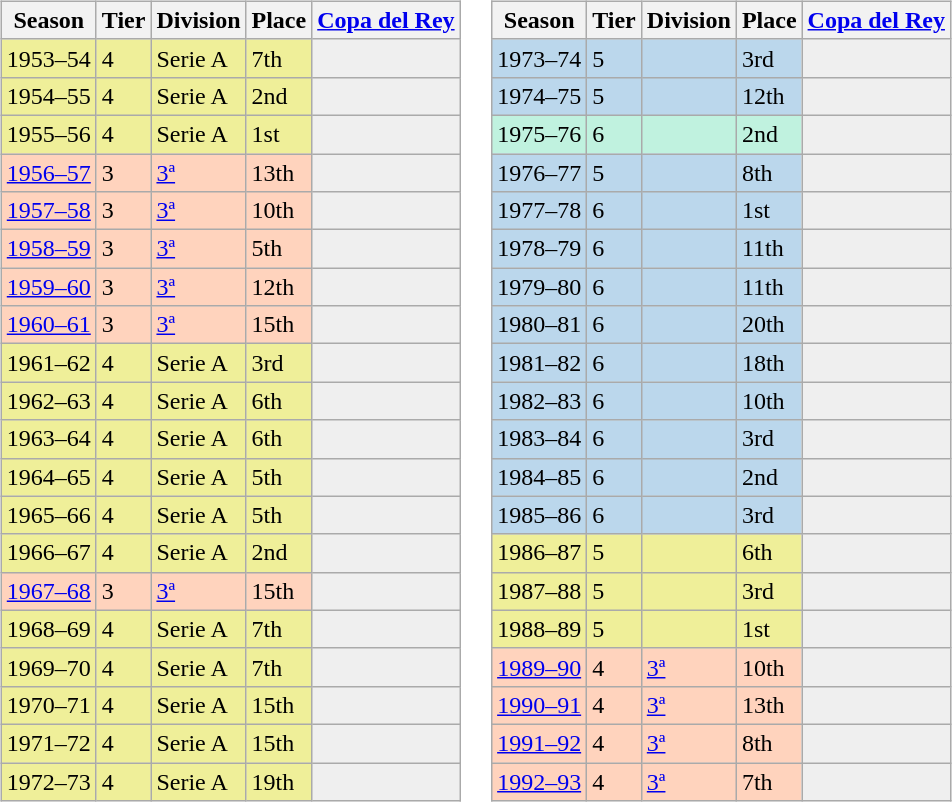<table>
<tr>
<td valign="top" width=0%><br><table class="wikitable">
<tr style="background:#f0f6fa;">
<th>Season</th>
<th>Tier</th>
<th>Division</th>
<th>Place</th>
<th><a href='#'>Copa del Rey</a></th>
</tr>
<tr>
<td style="background:#EFEF99;">1953–54</td>
<td style="background:#EFEF99;">4</td>
<td style="background:#EFEF99;">Serie A</td>
<td style="background:#EFEF99;">7th</td>
<th style="background:#efefef;"></th>
</tr>
<tr>
<td style="background:#EFEF99;">1954–55</td>
<td style="background:#EFEF99;">4</td>
<td style="background:#EFEF99;">Serie A</td>
<td style="background:#EFEF99;">2nd</td>
<th style="background:#efefef;"></th>
</tr>
<tr>
<td style="background:#EFEF99;">1955–56</td>
<td style="background:#EFEF99;">4</td>
<td style="background:#EFEF99;">Serie A</td>
<td style="background:#EFEF99;">1st</td>
<th style="background:#efefef;"></th>
</tr>
<tr>
<td style="background:#FFD3BD;"><a href='#'>1956–57</a></td>
<td style="background:#FFD3BD;">3</td>
<td style="background:#FFD3BD;"><a href='#'>3ª</a></td>
<td style="background:#FFD3BD;">13th</td>
<td style="background:#efefef;"></td>
</tr>
<tr>
<td style="background:#FFD3BD;"><a href='#'>1957–58</a></td>
<td style="background:#FFD3BD;">3</td>
<td style="background:#FFD3BD;"><a href='#'>3ª</a></td>
<td style="background:#FFD3BD;">10th</td>
<td style="background:#efefef;"></td>
</tr>
<tr>
<td style="background:#FFD3BD;"><a href='#'>1958–59</a></td>
<td style="background:#FFD3BD;">3</td>
<td style="background:#FFD3BD;"><a href='#'>3ª</a></td>
<td style="background:#FFD3BD;">5th</td>
<th style="background:#efefef;"></th>
</tr>
<tr>
<td style="background:#FFD3BD;"><a href='#'>1959–60</a></td>
<td style="background:#FFD3BD;">3</td>
<td style="background:#FFD3BD;"><a href='#'>3ª</a></td>
<td style="background:#FFD3BD;">12th</td>
<th style="background:#efefef;"></th>
</tr>
<tr>
<td style="background:#FFD3BD;"><a href='#'>1960–61</a></td>
<td style="background:#FFD3BD;">3</td>
<td style="background:#FFD3BD;"><a href='#'>3ª</a></td>
<td style="background:#FFD3BD;">15th</td>
<th style="background:#efefef;"></th>
</tr>
<tr>
<td style="background:#EFEF99;">1961–62</td>
<td style="background:#EFEF99;">4</td>
<td style="background:#EFEF99;">Serie A</td>
<td style="background:#EFEF99;">3rd</td>
<th style="background:#efefef;"></th>
</tr>
<tr>
<td style="background:#EFEF99;">1962–63</td>
<td style="background:#EFEF99;">4</td>
<td style="background:#EFEF99;">Serie A</td>
<td style="background:#EFEF99;">6th</td>
<th style="background:#efefef;"></th>
</tr>
<tr>
<td style="background:#EFEF99;">1963–64</td>
<td style="background:#EFEF99;">4</td>
<td style="background:#EFEF99;">Serie A</td>
<td style="background:#EFEF99;">6th</td>
<th style="background:#efefef;"></th>
</tr>
<tr>
<td style="background:#EFEF99;">1964–65</td>
<td style="background:#EFEF99;">4</td>
<td style="background:#EFEF99;">Serie A</td>
<td style="background:#EFEF99;">5th</td>
<th style="background:#efefef;"></th>
</tr>
<tr>
<td style="background:#EFEF99;">1965–66</td>
<td style="background:#EFEF99;">4</td>
<td style="background:#EFEF99;">Serie A</td>
<td style="background:#EFEF99;">5th</td>
<th style="background:#efefef;"></th>
</tr>
<tr>
<td style="background:#EFEF99;">1966–67</td>
<td style="background:#EFEF99;">4</td>
<td style="background:#EFEF99;">Serie A</td>
<td style="background:#EFEF99;">2nd</td>
<th style="background:#efefef;"></th>
</tr>
<tr>
<td style="background:#FFD3BD;"><a href='#'>1967–68</a></td>
<td style="background:#FFD3BD;">3</td>
<td style="background:#FFD3BD;"><a href='#'>3ª</a></td>
<td style="background:#FFD3BD;">15th</td>
<th style="background:#efefef;"></th>
</tr>
<tr>
<td style="background:#EFEF99;">1968–69</td>
<td style="background:#EFEF99;">4</td>
<td style="background:#EFEF99;">Serie A</td>
<td style="background:#EFEF99;">7th</td>
<th style="background:#efefef;"></th>
</tr>
<tr>
<td style="background:#EFEF99;">1969–70</td>
<td style="background:#EFEF99;">4</td>
<td style="background:#EFEF99;">Serie A</td>
<td style="background:#EFEF99;">7th</td>
<th style="background:#efefef;"></th>
</tr>
<tr>
<td style="background:#EFEF99;">1970–71</td>
<td style="background:#EFEF99;">4</td>
<td style="background:#EFEF99;">Serie A</td>
<td style="background:#EFEF99;">15th</td>
<th style="background:#efefef;"></th>
</tr>
<tr>
<td style="background:#EFEF99;">1971–72</td>
<td style="background:#EFEF99;">4</td>
<td style="background:#EFEF99;">Serie A</td>
<td style="background:#EFEF99;">15th</td>
<th style="background:#efefef;"></th>
</tr>
<tr>
<td style="background:#EFEF99;">1972–73</td>
<td style="background:#EFEF99;">4</td>
<td style="background:#EFEF99;">Serie A</td>
<td style="background:#EFEF99;">19th</td>
<th style="background:#efefef;"></th>
</tr>
</table>
</td>
<td valign="top" width=0%><br><table class="wikitable">
<tr style="background:#f0f6fa;">
<th>Season</th>
<th>Tier</th>
<th>Division</th>
<th>Place</th>
<th><a href='#'>Copa del Rey</a></th>
</tr>
<tr>
<td style="background:#BBD7EC;">1973–74</td>
<td style="background:#BBD7EC;">5</td>
<td style="background:#BBD7EC;"></td>
<td style="background:#BBD7EC;">3rd</td>
<th style="background:#efefef;"></th>
</tr>
<tr>
<td style="background:#BBD7EC;">1974–75</td>
<td style="background:#BBD7EC;">5</td>
<td style="background:#BBD7EC;"></td>
<td style="background:#BBD7EC;">12th</td>
<th style="background:#efefef;"></th>
</tr>
<tr>
<td style="background:#C0F2DF;">1975–76</td>
<td style="background:#C0F2DF;">6</td>
<td style="background:#C0F2DF;"></td>
<td style="background:#C0F2DF;">2nd</td>
<th style="background:#efefef;"></th>
</tr>
<tr>
<td style="background:#BBD7EC;">1976–77</td>
<td style="background:#BBD7EC;">5</td>
<td style="background:#BBD7EC;"></td>
<td style="background:#BBD7EC;">8th</td>
<th style="background:#efefef;"></th>
</tr>
<tr>
<td style="background:#BBD7EC;">1977–78</td>
<td style="background:#BBD7EC;">6</td>
<td style="background:#BBD7EC;"></td>
<td style="background:#BBD7EC;">1st</td>
<th style="background:#efefef;"></th>
</tr>
<tr>
<td style="background:#BBD7EC;">1978–79</td>
<td style="background:#BBD7EC;">6</td>
<td style="background:#BBD7EC;"></td>
<td style="background:#BBD7EC;">11th</td>
<th style="background:#efefef;"></th>
</tr>
<tr>
<td style="background:#BBD7EC;">1979–80</td>
<td style="background:#BBD7EC;">6</td>
<td style="background:#BBD7EC;"></td>
<td style="background:#BBD7EC;">11th</td>
<th style="background:#efefef;"></th>
</tr>
<tr>
<td style="background:#BBD7EC;">1980–81</td>
<td style="background:#BBD7EC;">6</td>
<td style="background:#BBD7EC;"></td>
<td style="background:#BBD7EC;">20th</td>
<th style="background:#efefef;"></th>
</tr>
<tr>
<td style="background:#BBD7EC;">1981–82</td>
<td style="background:#BBD7EC;">6</td>
<td style="background:#BBD7EC;"></td>
<td style="background:#BBD7EC;">18th</td>
<th style="background:#efefef;"></th>
</tr>
<tr>
<td style="background:#BBD7EC;">1982–83</td>
<td style="background:#BBD7EC;">6</td>
<td style="background:#BBD7EC;"></td>
<td style="background:#BBD7EC;">10th</td>
<th style="background:#efefef;"></th>
</tr>
<tr>
<td style="background:#BBD7EC;">1983–84</td>
<td style="background:#BBD7EC;">6</td>
<td style="background:#BBD7EC;"></td>
<td style="background:#BBD7EC;">3rd</td>
<th style="background:#efefef;"></th>
</tr>
<tr>
<td style="background:#BBD7EC;">1984–85</td>
<td style="background:#BBD7EC;">6</td>
<td style="background:#BBD7EC;"></td>
<td style="background:#BBD7EC;">2nd</td>
<th style="background:#efefef;"></th>
</tr>
<tr>
<td style="background:#BBD7EC;">1985–86</td>
<td style="background:#BBD7EC;">6</td>
<td style="background:#BBD7EC;"></td>
<td style="background:#BBD7EC;">3rd</td>
<th style="background:#efefef;"></th>
</tr>
<tr>
<td style="background:#EFEF99;">1986–87</td>
<td style="background:#EFEF99;">5</td>
<td style="background:#EFEF99;"></td>
<td style="background:#EFEF99;">6th</td>
<th style="background:#efefef;"></th>
</tr>
<tr>
<td style="background:#EFEF99;">1987–88</td>
<td style="background:#EFEF99;">5</td>
<td style="background:#EFEF99;"></td>
<td style="background:#EFEF99;">3rd</td>
<th style="background:#efefef;"></th>
</tr>
<tr>
<td style="background:#EFEF99;">1988–89</td>
<td style="background:#EFEF99;">5</td>
<td style="background:#EFEF99;"></td>
<td style="background:#EFEF99;">1st</td>
<th style="background:#efefef;"></th>
</tr>
<tr>
<td style="background:#FFD3BD;"><a href='#'>1989–90</a></td>
<td style="background:#FFD3BD;">4</td>
<td style="background:#FFD3BD;"><a href='#'>3ª</a></td>
<td style="background:#FFD3BD;">10th</td>
<td style="background:#efefef;"></td>
</tr>
<tr>
<td style="background:#FFD3BD;"><a href='#'>1990–91</a></td>
<td style="background:#FFD3BD;">4</td>
<td style="background:#FFD3BD;"><a href='#'>3ª</a></td>
<td style="background:#FFD3BD;">13th</td>
<th style="background:#efefef;"></th>
</tr>
<tr>
<td style="background:#FFD3BD;"><a href='#'>1991–92</a></td>
<td style="background:#FFD3BD;">4</td>
<td style="background:#FFD3BD;"><a href='#'>3ª</a></td>
<td style="background:#FFD3BD;">8th</td>
<th style="background:#efefef;"></th>
</tr>
<tr>
<td style="background:#FFD3BD;"><a href='#'>1992–93</a></td>
<td style="background:#FFD3BD;">4</td>
<td style="background:#FFD3BD;"><a href='#'>3ª</a></td>
<td style="background:#FFD3BD;">7th</td>
<th style="background:#efefef;"></th>
</tr>
</table>
</td>
</tr>
</table>
